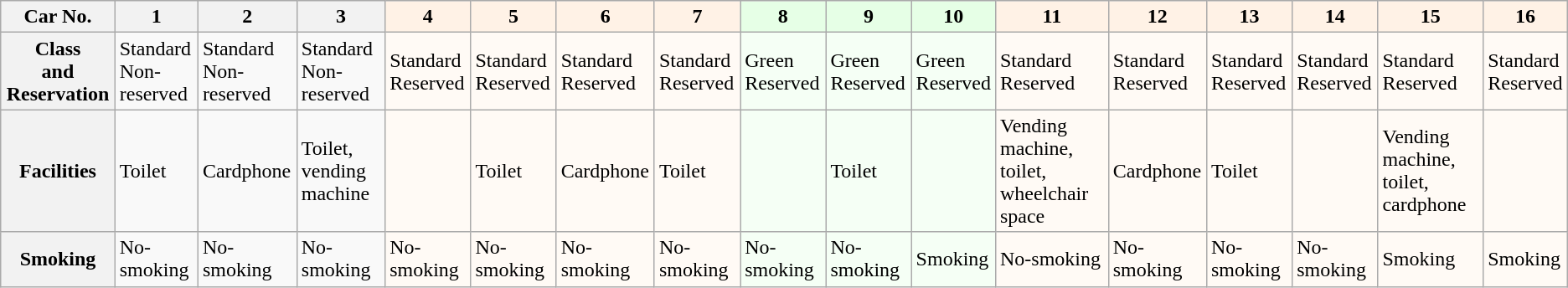<table class="wikitable">
<tr>
<th>Car No.</th>
<th>1</th>
<th>2</th>
<th>3</th>
<th style="background: #FFF2E6">4</th>
<th style="background: #FFF2E6">5</th>
<th style="background: #FFF2E6">6</th>
<th style="background: #FFF2E6">7</th>
<th style="background: #E6FFE6">8</th>
<th style="background: #E6FFE6">9</th>
<th style="background: #E6FFE6">10</th>
<th style="background: #FFF2E6">11</th>
<th style="background: #FFF2E6">12</th>
<th style="background: #FFF2E6">13</th>
<th style="background: #FFF2E6">14</th>
<th style="background: #FFF2E6">15</th>
<th style="background: #FFF2E6">16</th>
</tr>
<tr>
<th>Class<br>and
Reservation</th>
<td>Standard<br>Non-reserved</td>
<td>Standard<br>Non-reserved</td>
<td>Standard<br>Non-reserved</td>
<td style="background: #FFFAF5">Standard<br>Reserved</td>
<td style="background: #FFFAF5">Standard<br>Reserved</td>
<td style="background: #FFFAF5">Standard<br>Reserved</td>
<td style="background: #FFFAF5">Standard<br>Reserved</td>
<td style="background: #F5FFF5">Green<br>Reserved</td>
<td style="background: #F5FFF5">Green<br>Reserved</td>
<td style="background: #F5FFF5">Green<br>Reserved</td>
<td style="background: #FFFAF5">Standard<br>Reserved</td>
<td style="background: #FFFAF5">Standard<br>Reserved</td>
<td style="background: #FFFAF5">Standard<br>Reserved</td>
<td style="background: #FFFAF5">Standard<br>Reserved</td>
<td style="background: #FFFAF5">Standard<br>Reserved</td>
<td style="background: #FFFAF5">Standard<br>Reserved</td>
</tr>
<tr>
<th>Facilities</th>
<td>Toilet</td>
<td>Cardphone</td>
<td>Toilet, vending machine</td>
<td style="background: #FFFAF5"> </td>
<td style="background: #FFFAF5">Toilet</td>
<td style="background: #FFFAF5">Cardphone</td>
<td style="background: #FFFAF5">Toilet</td>
<td style="background: #F5FFF5"> </td>
<td style="background: #F5FFF5">Toilet</td>
<td style="background: #F5FFF5"> </td>
<td style="background: #FFFAF5">Vending machine, toilet, wheelchair space</td>
<td style="background: #FFFAF5">Cardphone</td>
<td style="background: #FFFAF5">Toilet</td>
<td style="background: #FFFAF5"> </td>
<td style="background: #FFFAF5">Vending machine, toilet, cardphone</td>
<td style="background: #FFFAF5"> </td>
</tr>
<tr>
<th>Smoking</th>
<td> No-smoking</td>
<td> No-smoking</td>
<td> No-smoking</td>
<td style="background: #FFFAF5"> No-smoking</td>
<td style="background: #FFFAF5"> No-smoking</td>
<td style="background: #FFFAF5"> No-smoking</td>
<td style="background: #FFFAF5"> No-smoking</td>
<td style="background: #F5FFF5"> No-smoking</td>
<td style="background: #F5FFF5"> No-smoking</td>
<td style="background: #F5FFF5"> Smoking</td>
<td style="background: #FFFAF5"> No-smoking</td>
<td style="background: #FFFAF5"> No-smoking</td>
<td style="background: #FFFAF5"> No-smoking</td>
<td style="background: #FFFAF5"> No-smoking</td>
<td style="background: #FFFAF5"> Smoking</td>
<td style="background: #FFFAF5"> Smoking</td>
</tr>
</table>
